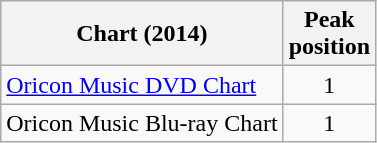<table class="wikitable">
<tr>
<th align="left">Chart (2014)</th>
<th align="left">Peak<br>position</th>
</tr>
<tr>
<td align="left"><a href='#'>Oricon Music DVD Chart</a></td>
<td align="center">1</td>
</tr>
<tr>
<td align="left">Oricon Music Blu-ray Chart</td>
<td align="center">1</td>
</tr>
</table>
